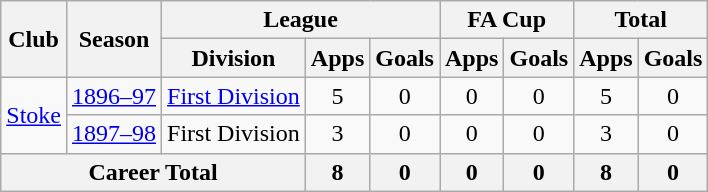<table class="wikitable" style="text-align: center;">
<tr>
<th rowspan="2">Club</th>
<th rowspan="2">Season</th>
<th colspan="3">League</th>
<th colspan="2">FA Cup</th>
<th colspan="2">Total</th>
</tr>
<tr>
<th>Division</th>
<th>Apps</th>
<th>Goals</th>
<th>Apps</th>
<th>Goals</th>
<th>Apps</th>
<th>Goals</th>
</tr>
<tr>
<td rowspan="2"><a href='#'>Stoke</a></td>
<td><a href='#'>1896–97</a></td>
<td><a href='#'>First Division</a></td>
<td>5</td>
<td>0</td>
<td>0</td>
<td>0</td>
<td>5</td>
<td>0</td>
</tr>
<tr>
<td><a href='#'>1897–98</a></td>
<td>First Division</td>
<td>3</td>
<td>0</td>
<td>0</td>
<td>0</td>
<td>3</td>
<td>0</td>
</tr>
<tr>
<th colspan="3">Career Total</th>
<th>8</th>
<th>0</th>
<th>0</th>
<th>0</th>
<th>8</th>
<th>0</th>
</tr>
</table>
